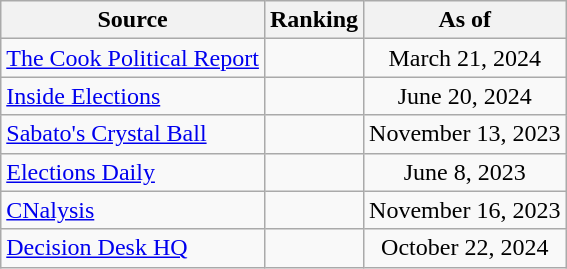<table class="wikitable" style="text-align:center">
<tr>
<th>Source</th>
<th>Ranking</th>
<th>As of</th>
</tr>
<tr>
<td align=left><a href='#'>The Cook Political Report</a></td>
<td></td>
<td>March 21, 2024</td>
</tr>
<tr>
<td align=left><a href='#'>Inside Elections</a></td>
<td></td>
<td>June 20, 2024</td>
</tr>
<tr>
<td align=left><a href='#'>Sabato's Crystal Ball</a></td>
<td></td>
<td>November 13, 2023</td>
</tr>
<tr>
<td align=left><a href='#'>Elections Daily</a></td>
<td></td>
<td>June 8, 2023</td>
</tr>
<tr>
<td align=left><a href='#'>CNalysis</a></td>
<td></td>
<td>November 16, 2023</td>
</tr>
<tr>
<td align=left><a href='#'>Decision Desk HQ</a></td>
<td></td>
<td>October 22, 2024</td>
</tr>
</table>
